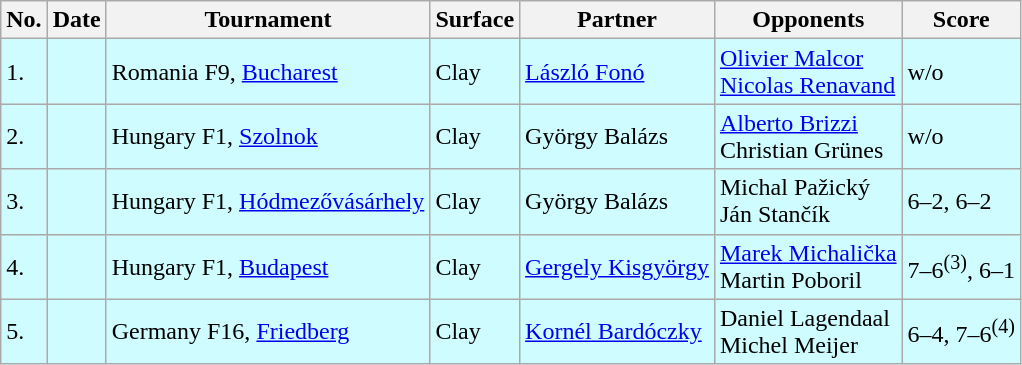<table class="sortable wikitable">
<tr>
<th>No.</th>
<th>Date</th>
<th>Tournament</th>
<th>Surface</th>
<th>Partner</th>
<th>Opponents</th>
<th class="unsortable">Score</th>
</tr>
<tr style="background:#cffcff;">
<td>1.</td>
<td></td>
<td>Romania F9, <a href='#'>Bucharest</a></td>
<td>Clay</td>
<td> <a href='#'>László Fonó</a></td>
<td> <a href='#'>Olivier Malcor</a> <br>  <a href='#'>Nicolas Renavand</a></td>
<td>w/o</td>
</tr>
<tr style="background:#cffcff;">
<td>2.</td>
<td></td>
<td>Hungary F1, <a href='#'>Szolnok</a></td>
<td>Clay</td>
<td> György Balázs</td>
<td> <a href='#'>Alberto Brizzi</a><br> Christian Grünes</td>
<td>w/o</td>
</tr>
<tr style="background:#cffcff;">
<td>3.</td>
<td></td>
<td>Hungary F1, <a href='#'>Hódmezővásárhely</a></td>
<td>Clay</td>
<td> György Balázs</td>
<td> Michal Pažický<br> Ján Stančík</td>
<td>6–2, 6–2</td>
</tr>
<tr style="background:#cffcff;">
<td>4.</td>
<td></td>
<td>Hungary F1, <a href='#'>Budapest</a></td>
<td>Clay</td>
<td> <a href='#'>Gergely Kisgyörgy</a></td>
<td> <a href='#'>Marek Michalička</a> <br>  Martin Poboril</td>
<td>7–6<sup>(3)</sup>, 6–1</td>
</tr>
<tr style="background:#cffcff;">
<td>5.</td>
<td></td>
<td>Germany F16, <a href='#'>Friedberg</a></td>
<td>Clay</td>
<td> <a href='#'>Kornél Bardóczky</a></td>
<td> Daniel Lagendaal <br> Michel Meijer</td>
<td>6–4, 7–6<sup>(4)</sup></td>
</tr>
</table>
